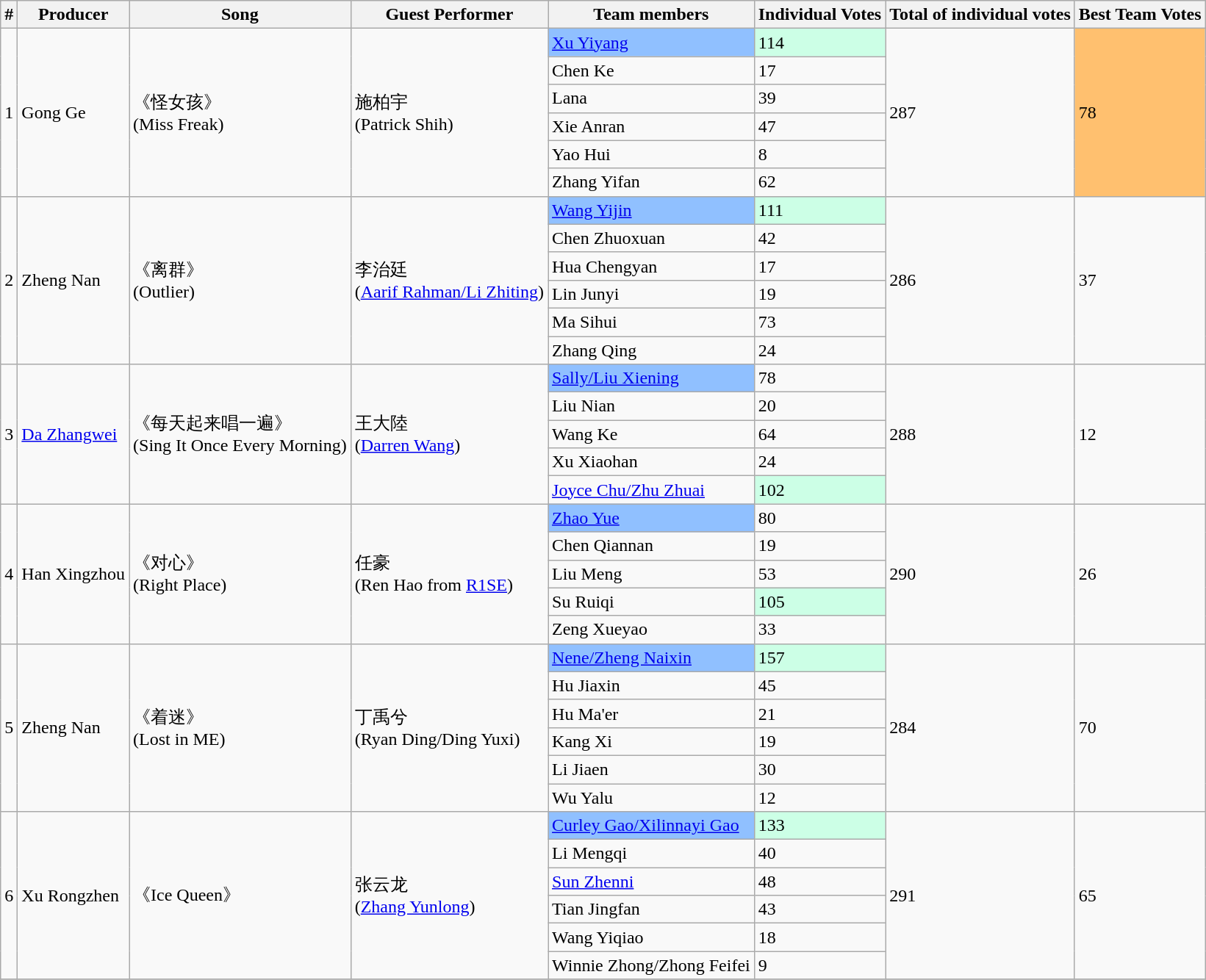<table class="wikitable sortable">
<tr>
<th>#</th>
<th>Producer</th>
<th>Song</th>
<th>Guest Performer</th>
<th>Team members </th>
<th>Individual Votes</th>
<th>Total of individual votes</th>
<th>Best Team Votes</th>
</tr>
<tr>
<td rowspan="6">1</td>
<td rowspan="6">Gong Ge</td>
<td rowspan="6">《怪女孩》<br>(Miss Freak)</td>
<td rowspan="6">施柏宇<br>(Patrick Shih)</td>
<td style="background:#90C0FF"><a href='#'>Xu Yiyang</a></td>
<td style="background:#CCFFE6">114</td>
<td rowspan="6">287</td>
<td rowspan="6" style="background:#FFC06F">78</td>
</tr>
<tr>
<td>Chen Ke</td>
<td>17</td>
</tr>
<tr>
<td>Lana</td>
<td>39</td>
</tr>
<tr>
<td>Xie Anran</td>
<td>47</td>
</tr>
<tr>
<td>Yao Hui</td>
<td>8</td>
</tr>
<tr>
<td>Zhang Yifan</td>
<td>62</td>
</tr>
<tr>
<td rowspan="6">2</td>
<td rowspan="6">Zheng Nan</td>
<td rowspan="6">《离群》<br>(Outlier)</td>
<td rowspan="6">李治廷<br>(<a href='#'>Aarif Rahman/Li Zhiting</a>)</td>
<td style="background:#90C0FF"><a href='#'>Wang Yijin</a></td>
<td style="background:#CCFFE6">111</td>
<td rowspan="6">286</td>
<td rowspan="6">37</td>
</tr>
<tr>
<td>Chen Zhuoxuan</td>
<td>42</td>
</tr>
<tr>
<td>Hua Chengyan</td>
<td>17</td>
</tr>
<tr>
<td>Lin Junyi</td>
<td>19</td>
</tr>
<tr>
<td>Ma Sihui</td>
<td>73</td>
</tr>
<tr>
<td>Zhang Qing</td>
<td>24</td>
</tr>
<tr>
<td rowspan="5">3</td>
<td rowspan="5"><a href='#'>Da Zhangwei</a></td>
<td rowspan="5">《每天起来唱一遍》<br>(Sing It Once Every Morning)</td>
<td rowspan="5">王大陸<br>(<a href='#'>Darren Wang</a>)</td>
<td style="background:#90C0FF"><a href='#'>Sally/Liu Xiening</a></td>
<td>78</td>
<td rowspan="5">288</td>
<td rowspan="5">12</td>
</tr>
<tr>
<td>Liu Nian</td>
<td>20</td>
</tr>
<tr>
<td>Wang Ke</td>
<td>64</td>
</tr>
<tr>
<td>Xu Xiaohan</td>
<td>24</td>
</tr>
<tr>
<td><a href='#'>Joyce Chu/Zhu Zhuai</a></td>
<td style="background:#CCFFE6">102</td>
</tr>
<tr>
<td rowspan="5">4</td>
<td rowspan="5">Han Xingzhou</td>
<td rowspan="5">《对心》<br>(Right Place)</td>
<td rowspan="5">任豪<br>(Ren Hao from <a href='#'>R1SE</a>)</td>
<td style="background:#90C0FF"><a href='#'>Zhao Yue</a></td>
<td>80</td>
<td rowspan="5">290</td>
<td rowspan="5">26</td>
</tr>
<tr>
<td>Chen Qiannan</td>
<td>19</td>
</tr>
<tr>
<td>Liu Meng</td>
<td>53</td>
</tr>
<tr>
<td>Su Ruiqi</td>
<td style="background:#CCFFE6">105</td>
</tr>
<tr>
<td>Zeng Xueyao</td>
<td>33</td>
</tr>
<tr>
<td rowspan="6">5</td>
<td rowspan="6">Zheng Nan</td>
<td rowspan="6">《着迷》<br>(Lost in ME)</td>
<td rowspan="6">丁禹兮<br>(Ryan Ding/Ding Yuxi)</td>
<td style="background:#90C0FF"><a href='#'>Nene/Zheng Naixin</a></td>
<td style="background:#CCFFE6">157</td>
<td rowspan="6">284</td>
<td rowspan="6">70</td>
</tr>
<tr>
<td>Hu Jiaxin</td>
<td>45</td>
</tr>
<tr>
<td>Hu Ma'er</td>
<td>21</td>
</tr>
<tr>
<td>Kang Xi</td>
<td>19</td>
</tr>
<tr>
<td>Li Jiaen</td>
<td>30</td>
</tr>
<tr>
<td>Wu Yalu</td>
<td>12</td>
</tr>
<tr>
<td rowspan="6">6</td>
<td rowspan="6">Xu Rongzhen</td>
<td rowspan="6">《Ice Queen》</td>
<td rowspan="6">张云龙<br>(<a href='#'>Zhang Yunlong</a>)</td>
<td style="background:#90C0FF"><a href='#'>Curley Gao/Xilinnayi Gao</a></td>
<td style="background:#CCFFE6">133</td>
<td rowspan="6">291</td>
<td rowspan="6">65</td>
</tr>
<tr>
<td>Li Mengqi</td>
<td>40</td>
</tr>
<tr>
<td><a href='#'>Sun Zhenni</a></td>
<td>48</td>
</tr>
<tr>
<td>Tian Jingfan</td>
<td>43</td>
</tr>
<tr>
<td>Wang Yiqiao</td>
<td>18</td>
</tr>
<tr>
<td>Winnie Zhong/Zhong Feifei</td>
<td>9</td>
</tr>
<tr>
</tr>
</table>
